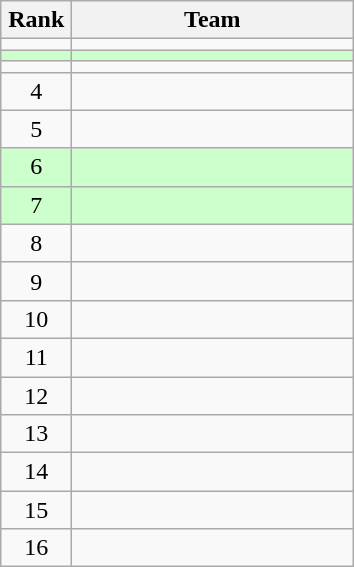<table class="wikitable" style="text-align:center">
<tr>
<th width=40>Rank</th>
<th width=180>Team</th>
</tr>
<tr>
<td></td>
<td style="text-align:left"></td>
</tr>
<tr bgcolor=#ccffcc>
<td></td>
<td style="text-align:left"></td>
</tr>
<tr>
<td></td>
<td style="text-align:left"></td>
</tr>
<tr>
<td>4</td>
<td style="text-align:left"></td>
</tr>
<tr>
<td>5</td>
<td style="text-align:left"></td>
</tr>
<tr bgcolor=#ccffcc>
<td>6</td>
<td style="text-align:left"></td>
</tr>
<tr bgcolor=#ccffcc>
<td>7</td>
<td style="text-align:left"></td>
</tr>
<tr>
<td>8</td>
<td style="text-align:left"></td>
</tr>
<tr>
<td>9</td>
<td style="text-align:left"></td>
</tr>
<tr>
<td>10</td>
<td style="text-align:left"></td>
</tr>
<tr>
<td>11</td>
<td style="text-align:left"></td>
</tr>
<tr>
<td>12</td>
<td style="text-align:left"></td>
</tr>
<tr>
<td>13</td>
<td style="text-align:left"></td>
</tr>
<tr>
<td>14</td>
<td style="text-align:left"></td>
</tr>
<tr>
<td>15</td>
<td style="text-align:left"></td>
</tr>
<tr>
<td>16</td>
<td style="text-align:left"></td>
</tr>
</table>
